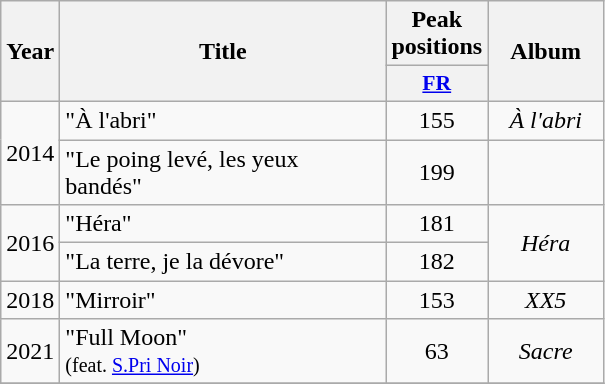<table class="wikitable">
<tr>
<th align="center" rowspan="2" width="10">Year</th>
<th align="center" rowspan="2" width="210">Title</th>
<th align="center" colspan="1" width="20">Peak positions</th>
<th align="center" rowspan="2" width="70">Album</th>
</tr>
<tr>
<th scope="col" style="width:3em;font-size:90%;"><a href='#'>FR</a><br></th>
</tr>
<tr>
<td style="text-align:center;" rowspan=2>2014</td>
<td>"À l'abri"</td>
<td style="text-align:center;">155</td>
<td style="text-align:center;"><em>À l'abri</em></td>
</tr>
<tr>
<td>"Le poing levé, les yeux bandés"</td>
<td style="text-align:center;">199</td>
<td style="text-align:center;"></td>
</tr>
<tr>
<td style="text-align:center;" rowspan=2>2016</td>
<td>"Héra"</td>
<td style="text-align:center;">181</td>
<td style="text-align:center;" rowspan=2><em>Héra</em></td>
</tr>
<tr>
<td>"La terre, je la dévore"</td>
<td style="text-align:center;">182</td>
</tr>
<tr>
<td style="text-align:center;">2018</td>
<td>"Mirroir"</td>
<td style="text-align:center;">153</td>
<td style="text-align:center;"><em>XX5</em></td>
</tr>
<tr>
<td style="text-align:center;">2021</td>
<td>"Full Moon"<br><small>(feat. <a href='#'>S.Pri Noir</a>)</small></td>
<td style="text-align:center;">63</td>
<td style="text-align:center;"><em>Sacre</em></td>
</tr>
<tr>
</tr>
</table>
